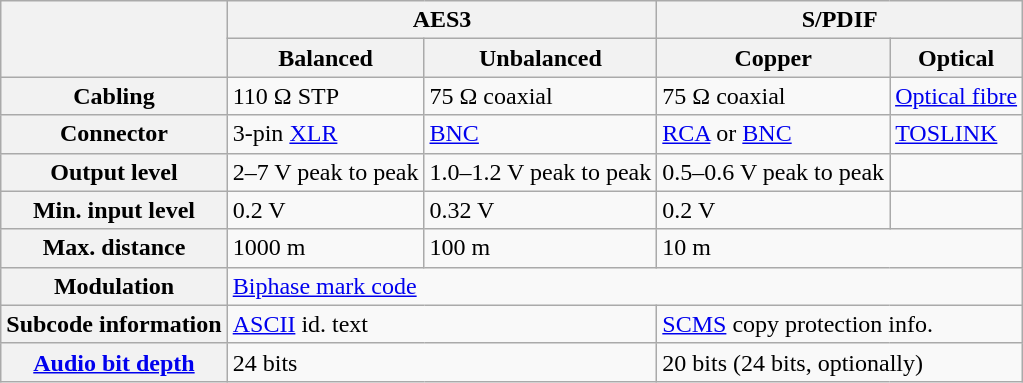<table class="wikitable">
<tr>
<th rowspan=2></th>
<th colspan=2>AES3</th>
<th colspan=2>S/PDIF</th>
</tr>
<tr>
<th>Balanced</th>
<th>Unbalanced</th>
<th>Copper</th>
<th>Optical</th>
</tr>
<tr>
<th>Cabling</th>
<td>110 Ω STP</td>
<td>75 Ω coaxial</td>
<td>75 Ω coaxial</td>
<td><a href='#'>Optical fibre</a></td>
</tr>
<tr>
<th>Connector</th>
<td>3-pin <a href='#'>XLR</a></td>
<td><a href='#'>BNC</a></td>
<td><a href='#'>RCA</a> or <a href='#'>BNC</a></td>
<td><a href='#'>TOSLINK</a></td>
</tr>
<tr>
<th>Output level</th>
<td>2–7 V peak to peak</td>
<td>1.0–1.2 V peak to peak</td>
<td>0.5–0.6 V peak to peak</td>
<td></td>
</tr>
<tr>
<th>Min. input level</th>
<td>0.2 V</td>
<td>0.32 V</td>
<td>0.2 V</td>
<td></td>
</tr>
<tr>
<th>Max. distance</th>
<td>1000 m</td>
<td>100 m</td>
<td colspan=2>10 m</td>
</tr>
<tr>
<th>Modulation</th>
<td colspan=4><a href='#'>Biphase mark code</a></td>
</tr>
<tr>
<th>Subcode information</th>
<td colspan=2><a href='#'>ASCII</a> id. text</td>
<td colspan=2><a href='#'>SCMS</a> copy protection info.</td>
</tr>
<tr>
<th><a href='#'>Audio bit depth</a></th>
<td colspan=2>24 bits</td>
<td colspan=2>20 bits (24 bits, optionally)</td>
</tr>
</table>
